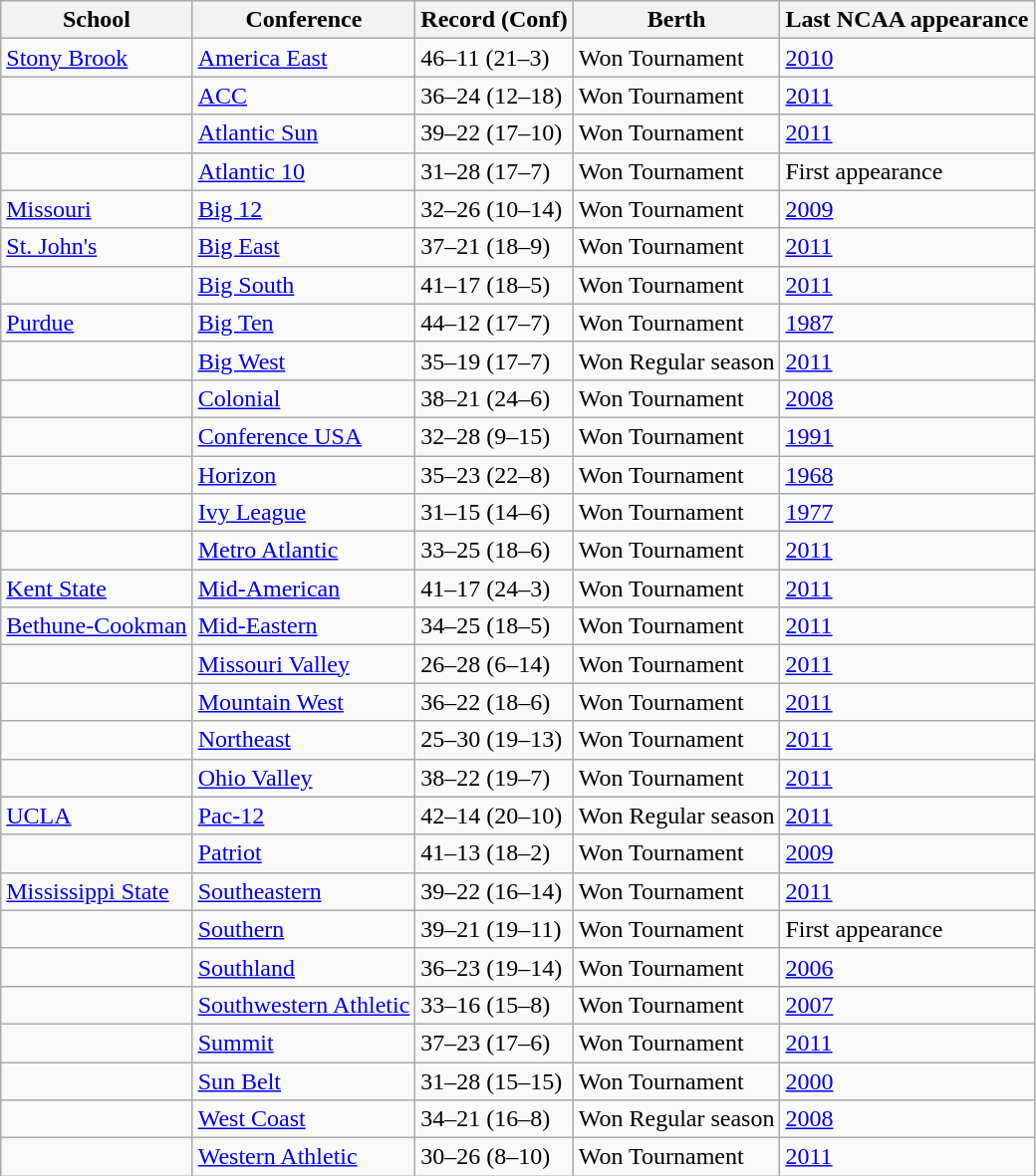<table class="wikitable sortable">
<tr>
<th>School</th>
<th>Conference</th>
<th>Record (Conf)</th>
<th>Berth</th>
<th>Last NCAA appearance</th>
</tr>
<tr>
<td><a href='#'>Stony Brook</a></td>
<td><a href='#'>America East</a></td>
<td>46–11 (21–3)</td>
<td>Won Tournament</td>
<td><a href='#'>2010</a></td>
</tr>
<tr>
<td></td>
<td><a href='#'>ACC</a></td>
<td>36–24 (12–18)</td>
<td>Won Tournament</td>
<td><a href='#'>2011</a></td>
</tr>
<tr>
<td></td>
<td><a href='#'>Atlantic Sun</a></td>
<td>39–22 (17–10)</td>
<td>Won Tournament</td>
<td><a href='#'>2011</a></td>
</tr>
<tr>
<td></td>
<td><a href='#'>Atlantic 10</a></td>
<td>31–28 (17–7)</td>
<td>Won Tournament</td>
<td>First appearance</td>
</tr>
<tr>
<td><a href='#'>Missouri</a></td>
<td><a href='#'>Big 12</a></td>
<td>32–26 (10–14)</td>
<td>Won Tournament</td>
<td><a href='#'>2009</a></td>
</tr>
<tr>
<td><a href='#'>St. John's</a></td>
<td><a href='#'>Big East</a></td>
<td>37–21 (18–9)</td>
<td>Won Tournament</td>
<td><a href='#'>2011</a></td>
</tr>
<tr>
<td></td>
<td><a href='#'>Big South</a></td>
<td>41–17 (18–5)</td>
<td>Won Tournament</td>
<td><a href='#'>2011</a></td>
</tr>
<tr>
<td><a href='#'>Purdue</a></td>
<td><a href='#'>Big Ten</a></td>
<td>44–12 (17–7)</td>
<td>Won Tournament</td>
<td><a href='#'>1987</a></td>
</tr>
<tr>
<td></td>
<td><a href='#'>Big West</a></td>
<td>35–19 (17–7)</td>
<td>Won Regular season</td>
<td><a href='#'>2011</a></td>
</tr>
<tr>
<td></td>
<td><a href='#'>Colonial</a></td>
<td>38–21 (24–6)</td>
<td>Won Tournament</td>
<td><a href='#'>2008</a></td>
</tr>
<tr>
<td></td>
<td><a href='#'>Conference USA</a></td>
<td>32–28 (9–15)</td>
<td>Won Tournament</td>
<td><a href='#'>1991</a></td>
</tr>
<tr>
<td></td>
<td><a href='#'>Horizon</a></td>
<td>35–23 (22–8)</td>
<td>Won Tournament</td>
<td><a href='#'>1968</a></td>
</tr>
<tr>
<td></td>
<td><a href='#'>Ivy League</a></td>
<td>31–15 (14–6)</td>
<td>Won Tournament</td>
<td><a href='#'>1977</a></td>
</tr>
<tr>
<td></td>
<td><a href='#'>Metro Atlantic</a></td>
<td>33–25 (18–6)</td>
<td>Won Tournament</td>
<td><a href='#'>2011</a></td>
</tr>
<tr>
<td><a href='#'>Kent State</a></td>
<td><a href='#'>Mid-American</a></td>
<td>41–17 (24–3)</td>
<td>Won Tournament</td>
<td><a href='#'>2011</a></td>
</tr>
<tr>
<td><a href='#'>Bethune-Cookman</a></td>
<td><a href='#'>Mid-Eastern</a></td>
<td>34–25 (18–5)</td>
<td>Won Tournament</td>
<td><a href='#'>2011</a></td>
</tr>
<tr>
<td></td>
<td><a href='#'>Missouri Valley</a></td>
<td>26–28 (6–14)</td>
<td>Won Tournament</td>
<td><a href='#'>2011</a></td>
</tr>
<tr>
<td></td>
<td><a href='#'>Mountain West</a></td>
<td>36–22 (18–6)</td>
<td>Won Tournament</td>
<td><a href='#'>2011</a></td>
</tr>
<tr>
<td></td>
<td><a href='#'>Northeast</a></td>
<td>25–30 (19–13)</td>
<td>Won Tournament</td>
<td><a href='#'>2011</a></td>
</tr>
<tr>
<td></td>
<td><a href='#'>Ohio Valley</a></td>
<td>38–22 (19–7)</td>
<td>Won Tournament</td>
<td><a href='#'>2011</a></td>
</tr>
<tr>
<td><a href='#'>UCLA</a></td>
<td><a href='#'>Pac-12</a></td>
<td>42–14 (20–10)</td>
<td>Won Regular season</td>
<td><a href='#'>2011</a></td>
</tr>
<tr>
<td></td>
<td><a href='#'>Patriot</a></td>
<td>41–13 (18–2)</td>
<td>Won Tournament</td>
<td><a href='#'>2009</a></td>
</tr>
<tr>
<td><a href='#'>Mississippi State</a></td>
<td><a href='#'>Southeastern</a></td>
<td>39–22 (16–14)</td>
<td>Won Tournament</td>
<td><a href='#'>2011</a></td>
</tr>
<tr>
<td></td>
<td><a href='#'>Southern</a></td>
<td>39–21 (19–11)</td>
<td>Won Tournament</td>
<td>First appearance</td>
</tr>
<tr>
<td></td>
<td><a href='#'>Southland</a></td>
<td>36–23 (19–14)</td>
<td>Won Tournament</td>
<td><a href='#'>2006</a></td>
</tr>
<tr>
<td></td>
<td><a href='#'>Southwestern Athletic</a></td>
<td>33–16 (15–8)</td>
<td>Won Tournament</td>
<td><a href='#'>2007</a></td>
</tr>
<tr>
<td></td>
<td><a href='#'>Summit</a></td>
<td>37–23 (17–6)</td>
<td>Won Tournament</td>
<td><a href='#'>2011</a></td>
</tr>
<tr>
<td></td>
<td><a href='#'>Sun Belt</a></td>
<td>31–28 (15–15)</td>
<td>Won Tournament</td>
<td><a href='#'>2000</a></td>
</tr>
<tr>
<td></td>
<td><a href='#'>West Coast</a></td>
<td>34–21 (16–8)</td>
<td>Won Regular season</td>
<td><a href='#'>2008</a></td>
</tr>
<tr>
<td></td>
<td><a href='#'>Western Athletic</a></td>
<td>30–26 (8–10)</td>
<td>Won Tournament</td>
<td><a href='#'>2011</a></td>
</tr>
</table>
